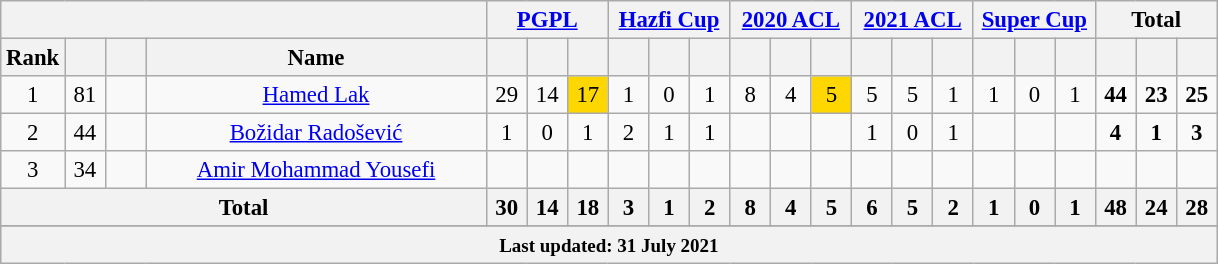<table class="wikitable sortable" style="text-align:center; font-size:95%;">
<tr>
<th colspan="4"></th>
<th colspan="3"><a href='#'>PGPL</a></th>
<th colspan="3"><a href='#'>Hazfi Cup</a></th>
<th colspan="3"><a href='#'>2020 ACL</a></th>
<th colspan="3"><a href='#'>2021 ACL</a></th>
<th colspan="3"><a href='#'>Super Cup</a></th>
<th colspan="3">Total</th>
</tr>
<tr>
<th width=20>Rank</th>
<th width=20></th>
<th width=20></th>
<th width=220>Name</th>
<th width=20></th>
<th width=20></th>
<th width=20></th>
<th width=20></th>
<th width=20></th>
<th width=20></th>
<th width=20></th>
<th width=20></th>
<th width=20></th>
<th width=20></th>
<th width=20></th>
<th width=20></th>
<th width=20></th>
<th width=20></th>
<th width=20></th>
<th width=20></th>
<th width=20></th>
<th width=20></th>
</tr>
<tr>
<td>1</td>
<td>81</td>
<td></td>
<td><a href='#'>Hamed Lak</a></td>
<td>29</td>
<td>14</td>
<td style="background:Gold">17</td>
<td>1</td>
<td>0</td>
<td>1</td>
<td>8</td>
<td>4</td>
<td style="background:Gold">5</td>
<td>5</td>
<td>5</td>
<td>1</td>
<td>1</td>
<td>0</td>
<td>1</td>
<td><strong>44</strong></td>
<td><strong>23</strong></td>
<td><strong>25</strong></td>
</tr>
<tr>
<td>2</td>
<td>44</td>
<td></td>
<td><a href='#'>Božidar Radošević</a></td>
<td>1</td>
<td>0</td>
<td>1</td>
<td>2</td>
<td>1</td>
<td>1</td>
<td></td>
<td></td>
<td></td>
<td>1</td>
<td>0</td>
<td>1</td>
<td></td>
<td></td>
<td></td>
<td><strong>4</strong></td>
<td><strong>1</strong></td>
<td><strong>3</strong></td>
</tr>
<tr>
<td>3</td>
<td>34</td>
<td></td>
<td><a href='#'>Amir Mohammad Yousefi</a></td>
<td></td>
<td></td>
<td></td>
<td></td>
<td></td>
<td></td>
<td></td>
<td></td>
<td></td>
<td></td>
<td></td>
<td></td>
<td></td>
<td></td>
<td></td>
<td></td>
<td></td>
<td></td>
</tr>
<tr>
<th colspan="4">Total</th>
<th>30</th>
<th>14</th>
<th>18</th>
<th>3</th>
<th>1</th>
<th>2</th>
<th>8</th>
<th>4</th>
<th>5</th>
<th>6</th>
<th>5</th>
<th>2</th>
<th>1</th>
<th>0</th>
<th>1</th>
<th>48</th>
<th>24</th>
<th>28</th>
</tr>
<tr>
</tr>
<tr align="left" style="background:#DCDCDC">
<th colspan="22"><small>Last updated: 31 July 2021</small></th>
</tr>
</table>
